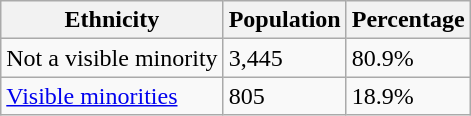<table class="wikitable">
<tr>
<th>Ethnicity</th>
<th>Population</th>
<th>Percentage</th>
</tr>
<tr>
<td>Not a visible minority</td>
<td>3,445</td>
<td>80.9%</td>
</tr>
<tr>
<td><a href='#'>Visible minorities</a></td>
<td>805</td>
<td>18.9%</td>
</tr>
</table>
